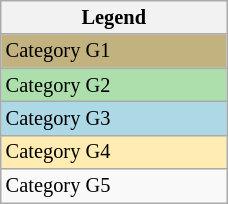<table class="wikitable" style="font-size:85%;" width=12%>
<tr>
<th>Legend</th>
</tr>
<tr bgcolor=#C2B280>
<td>Category G1</td>
</tr>
<tr bgcolor="#ADDFAD">
<td>Category G2</td>
</tr>
<tr bgcolor="lightblue">
<td>Category G3</td>
</tr>
<tr bgcolor=#ffecb2>
<td>Category G4</td>
</tr>
<tr>
<td>Category G5</td>
</tr>
</table>
